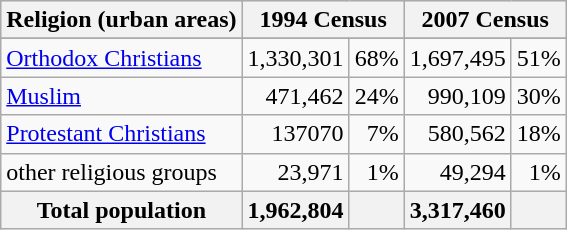<table class="wikitable" style="text-align: right;">
<tr bgcolor="#e0e0e0">
<th rowspan="1">Religion (urban areas)</th>
<th colspan="2">1994 Census</th>
<th colspan="2">2007 Census</th>
</tr>
<tr bgcolor="#e0e0e0">
</tr>
<tr>
<td align="left"><a href='#'>Orthodox Christians</a></td>
<td>1,330,301</td>
<td>68%</td>
<td>1,697,495</td>
<td>51%</td>
</tr>
<tr>
<td align="left"><a href='#'>Muslim</a></td>
<td>471,462</td>
<td>24%</td>
<td>990,109</td>
<td>30%</td>
</tr>
<tr>
<td align="left"><a href='#'>Protestant Christians</a></td>
<td>137070</td>
<td>7%</td>
<td>580,562</td>
<td>18%</td>
</tr>
<tr>
<td align="left">other religious groups</td>
<td>23,971</td>
<td>1%</td>
<td>49,294</td>
<td>1%</td>
</tr>
<tr>
<th align="left">Total population</th>
<th>1,962,804</th>
<th></th>
<th>3,317,460</th>
<th></th>
</tr>
</table>
